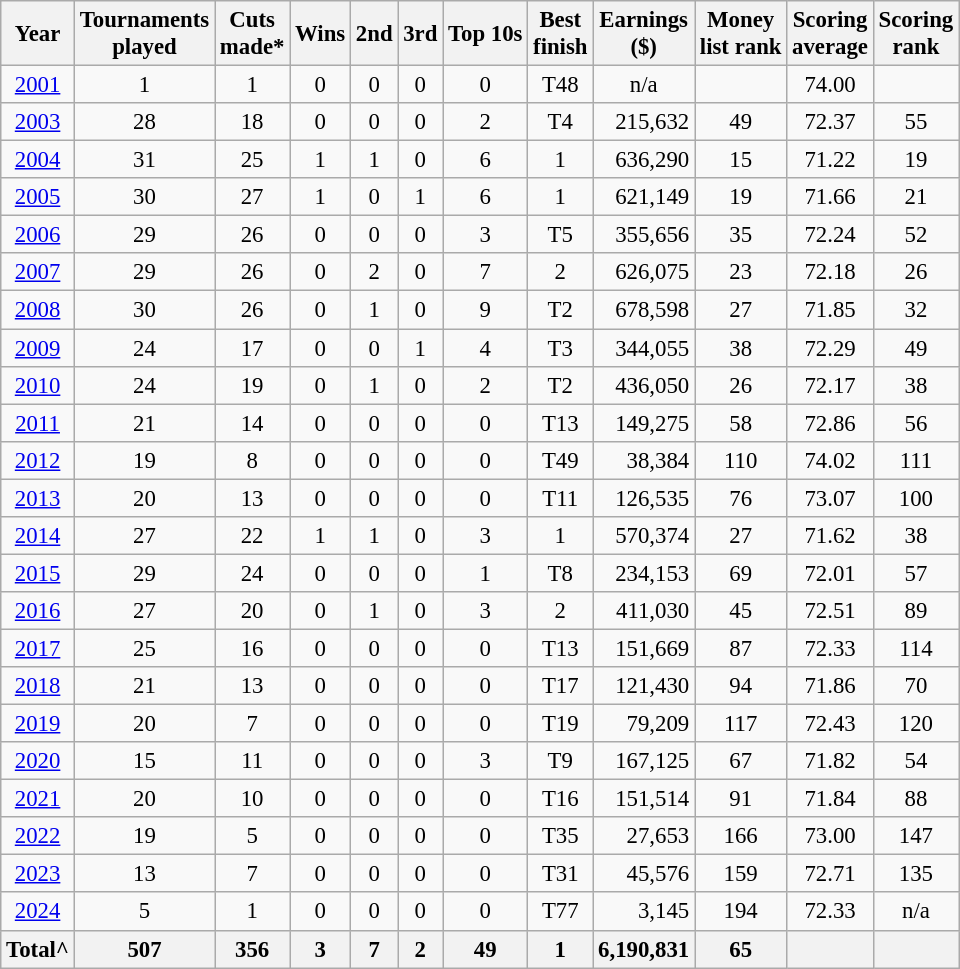<table class="wikitable" style="text-align:center; font-size: 95%;">
<tr>
<th>Year</th>
<th>Tournaments<br>played</th>
<th>Cuts <br>made*</th>
<th>Wins</th>
<th>2nd</th>
<th>3rd</th>
<th>Top 10s</th>
<th>Best<br>finish</th>
<th>Earnings <br>($)</th>
<th>Money<br>list rank</th>
<th>Scoring<br>average</th>
<th>Scoring<br>rank</th>
</tr>
<tr>
<td><a href='#'>2001</a></td>
<td>1</td>
<td>1</td>
<td>0</td>
<td>0</td>
<td>0</td>
<td>0</td>
<td>T48</td>
<td>n/a</td>
<td></td>
<td>74.00</td>
<td></td>
</tr>
<tr>
<td><a href='#'>2003</a></td>
<td>28</td>
<td>18</td>
<td>0</td>
<td>0</td>
<td>0</td>
<td>2</td>
<td>T4</td>
<td align="right">215,632</td>
<td>49</td>
<td>72.37</td>
<td>55</td>
</tr>
<tr>
<td><a href='#'>2004</a></td>
<td>31</td>
<td>25</td>
<td>1</td>
<td>1</td>
<td>0</td>
<td>6</td>
<td>1</td>
<td align="right">636,290</td>
<td>15</td>
<td>71.22</td>
<td>19</td>
</tr>
<tr>
<td><a href='#'>2005</a></td>
<td>30</td>
<td>27</td>
<td>1</td>
<td>0</td>
<td>1</td>
<td>6</td>
<td>1</td>
<td align="right">621,149</td>
<td>19</td>
<td>71.66</td>
<td>21</td>
</tr>
<tr>
<td><a href='#'>2006</a></td>
<td>29</td>
<td>26</td>
<td>0</td>
<td>0</td>
<td>0</td>
<td>3</td>
<td>T5</td>
<td align="right">355,656</td>
<td>35</td>
<td>72.24</td>
<td>52</td>
</tr>
<tr>
<td><a href='#'>2007</a></td>
<td>29</td>
<td>26</td>
<td>0</td>
<td>2</td>
<td>0</td>
<td>7</td>
<td>2</td>
<td align="right">626,075</td>
<td>23</td>
<td>72.18</td>
<td>26</td>
</tr>
<tr>
<td><a href='#'>2008</a></td>
<td>30</td>
<td>26</td>
<td>0</td>
<td>1</td>
<td>0</td>
<td>9</td>
<td>T2</td>
<td align="right">678,598</td>
<td>27</td>
<td>71.85</td>
<td>32</td>
</tr>
<tr>
<td><a href='#'>2009</a></td>
<td>24</td>
<td>17</td>
<td>0</td>
<td>0</td>
<td>1</td>
<td>4</td>
<td>T3</td>
<td align="right">344,055</td>
<td>38</td>
<td>72.29</td>
<td>49</td>
</tr>
<tr>
<td><a href='#'>2010</a></td>
<td>24</td>
<td>19</td>
<td>0</td>
<td>1</td>
<td>0</td>
<td>2</td>
<td>T2</td>
<td align="right">436,050</td>
<td>26</td>
<td>72.17</td>
<td>38</td>
</tr>
<tr>
<td><a href='#'>2011</a></td>
<td>21</td>
<td>14</td>
<td>0</td>
<td>0</td>
<td>0</td>
<td>0</td>
<td>T13</td>
<td align="right">149,275</td>
<td>58</td>
<td>72.86</td>
<td>56</td>
</tr>
<tr>
<td><a href='#'>2012</a></td>
<td>19</td>
<td>8</td>
<td>0</td>
<td>0</td>
<td>0</td>
<td>0</td>
<td>T49</td>
<td align="right">38,384</td>
<td>110</td>
<td>74.02</td>
<td>111</td>
</tr>
<tr>
<td><a href='#'>2013</a></td>
<td>20</td>
<td>13</td>
<td>0</td>
<td>0</td>
<td>0</td>
<td>0</td>
<td>T11</td>
<td align="right">126,535</td>
<td>76</td>
<td>73.07</td>
<td>100</td>
</tr>
<tr>
<td><a href='#'>2014</a></td>
<td>27</td>
<td>22</td>
<td>1</td>
<td>1</td>
<td>0</td>
<td>3</td>
<td>1</td>
<td align="right">570,374</td>
<td>27</td>
<td>71.62</td>
<td>38</td>
</tr>
<tr>
<td><a href='#'>2015</a></td>
<td>29</td>
<td>24</td>
<td>0</td>
<td>0</td>
<td>0</td>
<td>1</td>
<td>T8</td>
<td align="right">234,153</td>
<td>69</td>
<td>72.01</td>
<td>57</td>
</tr>
<tr>
<td><a href='#'>2016</a></td>
<td>27</td>
<td>20</td>
<td>0</td>
<td>1</td>
<td>0</td>
<td>3</td>
<td>2</td>
<td align=right>411,030</td>
<td>45</td>
<td>72.51</td>
<td>89</td>
</tr>
<tr>
<td><a href='#'>2017</a></td>
<td>25</td>
<td>16</td>
<td>0</td>
<td>0</td>
<td>0</td>
<td>0</td>
<td>T13</td>
<td align=right>151,669</td>
<td>87</td>
<td>72.33</td>
<td>114</td>
</tr>
<tr>
<td><a href='#'>2018</a></td>
<td>21</td>
<td>13</td>
<td>0</td>
<td>0</td>
<td>0</td>
<td>0</td>
<td>T17</td>
<td align=right>121,430</td>
<td>94</td>
<td>71.86</td>
<td>70</td>
</tr>
<tr>
<td><a href='#'>2019</a></td>
<td>20</td>
<td>7</td>
<td>0</td>
<td>0</td>
<td>0</td>
<td>0</td>
<td>T19</td>
<td align=right>79,209</td>
<td>117</td>
<td>72.43</td>
<td>120</td>
</tr>
<tr>
<td><a href='#'>2020</a></td>
<td>15</td>
<td>11</td>
<td>0</td>
<td>0</td>
<td>0</td>
<td>3</td>
<td>T9</td>
<td align=right>167,125</td>
<td>67</td>
<td>71.82</td>
<td>54</td>
</tr>
<tr>
<td><a href='#'>2021</a></td>
<td>20</td>
<td>10</td>
<td>0</td>
<td>0</td>
<td>0</td>
<td>0</td>
<td>T16</td>
<td align=right>151,514</td>
<td>91</td>
<td>71.84</td>
<td>88</td>
</tr>
<tr>
<td><a href='#'>2022</a></td>
<td>19</td>
<td>5</td>
<td>0</td>
<td>0</td>
<td>0</td>
<td>0</td>
<td>T35</td>
<td align=right>27,653</td>
<td>166</td>
<td>73.00</td>
<td>147</td>
</tr>
<tr>
<td><a href='#'>2023</a></td>
<td>13</td>
<td>7</td>
<td>0</td>
<td>0</td>
<td>0</td>
<td>0</td>
<td>T31</td>
<td align=right>45,576</td>
<td>159</td>
<td>72.71</td>
<td>135</td>
</tr>
<tr>
<td><a href='#'>2024</a></td>
<td>5</td>
<td>1</td>
<td>0</td>
<td>0</td>
<td>0</td>
<td>0</td>
<td>T77</td>
<td align=right>3,145</td>
<td>194</td>
<td>72.33</td>
<td>n/a</td>
</tr>
<tr>
<th>Total^</th>
<th>507</th>
<th>356</th>
<th>3</th>
<th>7</th>
<th>2</th>
<th>49</th>
<th>1</th>
<th>6,190,831</th>
<th>65</th>
<th></th>
<th></th>
</tr>
</table>
